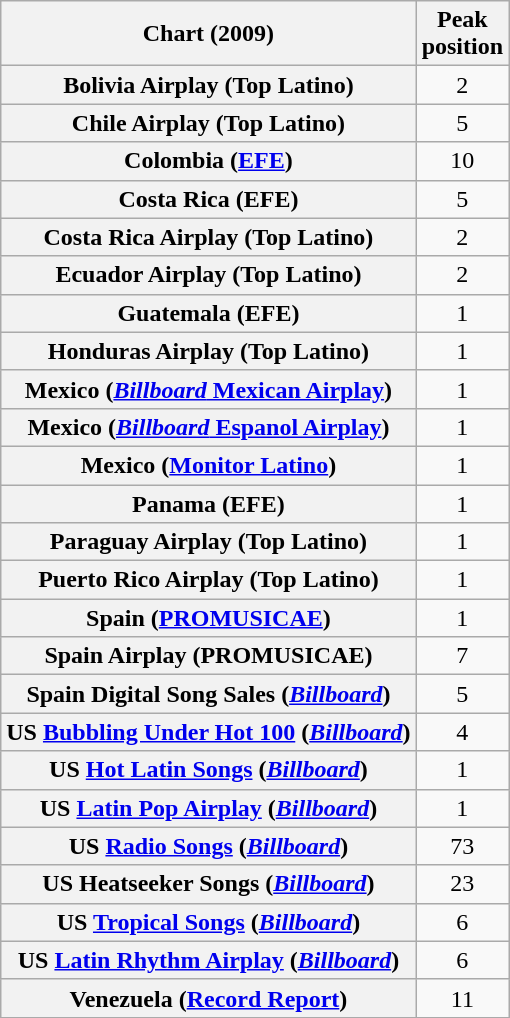<table class="wikitable sortable plainrowheaders" style="text-align:center">
<tr>
<th align="left">Chart (2009)</th>
<th align="left">Peak<br>position</th>
</tr>
<tr>
<th scope="row">Bolivia Airplay (Top Latino)</th>
<td>2</td>
</tr>
<tr>
<th scope="row">Chile Airplay (Top Latino)</th>
<td>5</td>
</tr>
<tr>
<th scope="row">Colombia (<a href='#'>EFE</a>)</th>
<td align="center">10</td>
</tr>
<tr>
<th scope="row">Costa Rica (EFE)</th>
<td align="center">5</td>
</tr>
<tr>
<th scope="row">Costa Rica Airplay (Top Latino)</th>
<td>2</td>
</tr>
<tr>
<th scope="row">Ecuador Airplay (Top Latino)</th>
<td>2</td>
</tr>
<tr>
<th scope="row">Guatemala (EFE)</th>
<td align="center">1</td>
</tr>
<tr>
<th scope="row">Honduras Airplay (Top Latino)</th>
<td>1</td>
</tr>
<tr>
<th scope="row">Mexico (<a href='#'><em>Billboard</em> Mexican Airplay</a>)</th>
<td align="center">1</td>
</tr>
<tr>
<th scope="row">Mexico (<a href='#'><em>Billboard</em> Espanol Airplay</a>)</th>
<td align="center">1</td>
</tr>
<tr>
<th scope="row">Mexico (<a href='#'>Monitor Latino</a>)</th>
<td align="center">1</td>
</tr>
<tr>
<th scope="row">Panama (EFE)</th>
<td align="center">1</td>
</tr>
<tr>
<th scope="row">Paraguay Airplay (Top Latino)</th>
<td>1</td>
</tr>
<tr>
<th scope="row">Puerto Rico Airplay (Top Latino)</th>
<td>1</td>
</tr>
<tr>
<th scope="row">Spain (<a href='#'>PROMUSICAE</a>)</th>
<td align="center">1</td>
</tr>
<tr>
<th scope="row">Spain Airplay (PROMUSICAE)</th>
<td align="center">7</td>
</tr>
<tr>
<th scope="row">Spain Digital Song Sales (<em><a href='#'>Billboard</a></em>)</th>
<td align="center">5</td>
</tr>
<tr>
<th scope="row">US <a href='#'>Bubbling Under Hot 100</a> (<em><a href='#'>Billboard</a></em>)</th>
<td align="center">4</td>
</tr>
<tr>
<th scope="row">US <a href='#'>Hot Latin Songs</a> (<em><a href='#'>Billboard</a></em>)</th>
<td align="center">1</td>
</tr>
<tr>
<th scope="row">US <a href='#'>Latin Pop Airplay</a> (<em><a href='#'>Billboard</a></em>)</th>
<td align="center">1</td>
</tr>
<tr>
<th scope="row">US <a href='#'>Radio Songs</a> (<em><a href='#'>Billboard</a></em>)</th>
<td style="text-align:center;">73</td>
</tr>
<tr>
<th scope="row">US Heatseeker Songs (<em><a href='#'>Billboard</a></em>)</th>
<td align="center">23</td>
</tr>
<tr>
<th scope="row">US <a href='#'>Tropical Songs</a> (<em><a href='#'>Billboard</a></em>)</th>
<td align="center">6</td>
</tr>
<tr>
<th scope="row">US <a href='#'>Latin Rhythm Airplay</a> (<em><a href='#'>Billboard</a></em>)</th>
<td align="center">6</td>
</tr>
<tr>
<th scope="row">Venezuela (<a href='#'>Record Report</a>)</th>
<td align="center">11</td>
</tr>
</table>
